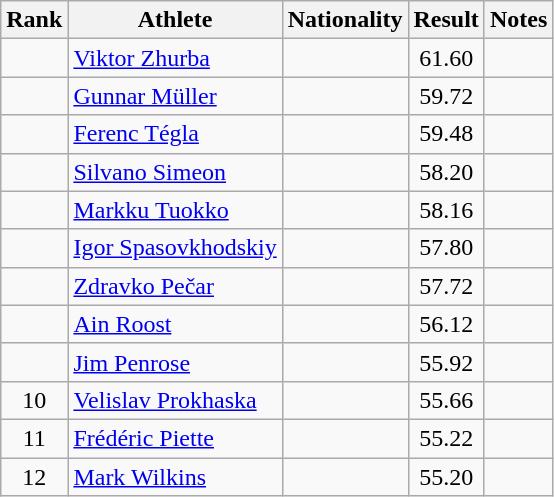<table class="wikitable sortable" style="text-align:center">
<tr>
<th>Rank</th>
<th>Athlete</th>
<th>Nationality</th>
<th>Result</th>
<th>Notes</th>
</tr>
<tr>
<td></td>
<td align=left><a href='#'>Viktor Zhurba</a></td>
<td align=left></td>
<td>61.60</td>
<td></td>
</tr>
<tr>
<td></td>
<td align=left><a href='#'>Gunnar Müller</a></td>
<td align=left></td>
<td>59.72</td>
<td></td>
</tr>
<tr>
<td></td>
<td align=left><a href='#'>Ferenc Tégla</a></td>
<td align=left></td>
<td>59.48</td>
<td></td>
</tr>
<tr>
<td></td>
<td align=left><a href='#'>Silvano Simeon</a></td>
<td align=left></td>
<td>58.20</td>
<td></td>
</tr>
<tr>
<td></td>
<td align=left><a href='#'>Markku Tuokko</a></td>
<td align=left></td>
<td>58.16</td>
<td></td>
</tr>
<tr>
<td></td>
<td align=left><a href='#'>Igor Spasovkhodskiy</a></td>
<td align=left></td>
<td>57.80</td>
<td></td>
</tr>
<tr>
<td></td>
<td align=left><a href='#'>Zdravko Pečar</a></td>
<td align=left></td>
<td>57.72</td>
<td></td>
</tr>
<tr>
<td></td>
<td align=left><a href='#'>Ain Roost</a></td>
<td align=left></td>
<td>56.12</td>
<td></td>
</tr>
<tr>
<td></td>
<td align=left><a href='#'>Jim Penrose</a></td>
<td align=left></td>
<td>55.92</td>
<td></td>
</tr>
<tr>
<td>10</td>
<td align=left><a href='#'>Velislav Prokhaska</a></td>
<td align=left></td>
<td>55.66</td>
<td></td>
</tr>
<tr>
<td>11</td>
<td align=left><a href='#'>Frédéric Piette</a></td>
<td align=left></td>
<td>55.22</td>
<td></td>
</tr>
<tr>
<td>12</td>
<td align=left><a href='#'>Mark Wilkins</a></td>
<td align=left></td>
<td>55.20</td>
<td></td>
</tr>
</table>
